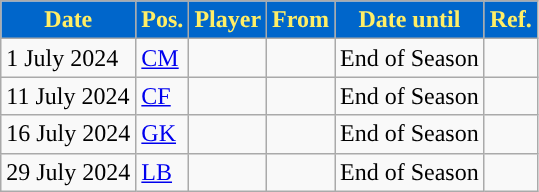<table class="wikitable plainrowheaders sortable">
<tr>
<th style="background:#0066cb; color:#fe6; ">Date</th>
<th style="background:#0066cb; color:#fe6; ">Pos.</th>
<th style="background:#0066cb; color:#fe6; ">Player</th>
<th style="background:#0066cb; color:#fe6; ">From</th>
<th style="background:#0066cb; color:#fe6; ">Date until</th>
<th style="background:#0066cb; color:#fe6; ">Ref.</th>
</tr>
<tr>
<td>1 July 2024</td>
<td><a href='#'>CM</a></td>
<td></td>
<td></td>
<td>End of Season</td>
<td></td>
</tr>
<tr>
<td>11 July 2024</td>
<td><a href='#'>CF</a></td>
<td></td>
<td></td>
<td>End of Season</td>
<td></td>
</tr>
<tr>
<td>16 July 2024</td>
<td><a href='#'>GK</a></td>
<td></td>
<td></td>
<td>End of Season</td>
<td></td>
</tr>
<tr>
<td>29 July 2024</td>
<td><a href='#'>LB</a></td>
<td></td>
<td></td>
<td>End of Season</td>
<td></td>
</tr>
</table>
